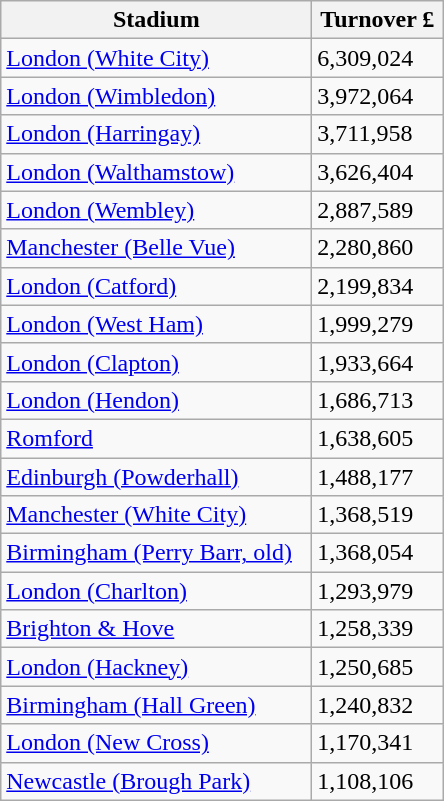<table class="wikitable">
<tr>
<th width=200>Stadium</th>
<th width=80>Turnover £</th>
</tr>
<tr>
<td><a href='#'>London (White City)</a></td>
<td>6,309,024</td>
</tr>
<tr>
<td><a href='#'>London (Wimbledon)</a></td>
<td>3,972,064</td>
</tr>
<tr>
<td><a href='#'>London (Harringay)</a></td>
<td>3,711,958</td>
</tr>
<tr>
<td><a href='#'>London (Walthamstow)</a></td>
<td>3,626,404</td>
</tr>
<tr>
<td><a href='#'>London (Wembley)</a></td>
<td>2,887,589</td>
</tr>
<tr>
<td><a href='#'>Manchester (Belle Vue)</a></td>
<td>2,280,860</td>
</tr>
<tr>
<td><a href='#'>London (Catford)</a></td>
<td>2,199,834</td>
</tr>
<tr>
<td><a href='#'>London (West Ham)</a></td>
<td>1,999,279</td>
</tr>
<tr>
<td><a href='#'>London (Clapton)</a></td>
<td>1,933,664</td>
</tr>
<tr>
<td><a href='#'>London (Hendon)</a></td>
<td>1,686,713</td>
</tr>
<tr>
<td><a href='#'>Romford</a></td>
<td>1,638,605</td>
</tr>
<tr>
<td><a href='#'>Edinburgh (Powderhall)</a></td>
<td>1,488,177</td>
</tr>
<tr>
<td><a href='#'>Manchester (White City)</a></td>
<td>1,368,519</td>
</tr>
<tr>
<td><a href='#'>Birmingham (Perry Barr, old)</a></td>
<td>1,368,054</td>
</tr>
<tr>
<td><a href='#'>London (Charlton)</a></td>
<td>1,293,979</td>
</tr>
<tr>
<td><a href='#'>Brighton & Hove</a></td>
<td>1,258,339</td>
</tr>
<tr>
<td><a href='#'>London (Hackney)</a></td>
<td>1,250,685</td>
</tr>
<tr>
<td><a href='#'>Birmingham (Hall Green)</a></td>
<td>1,240,832</td>
</tr>
<tr>
<td><a href='#'>London (New Cross)</a></td>
<td>1,170,341</td>
</tr>
<tr>
<td><a href='#'>Newcastle (Brough Park)</a></td>
<td>1,108,106</td>
</tr>
</table>
